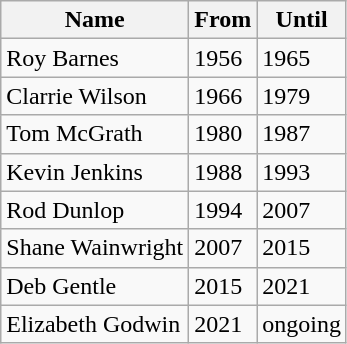<table class="wikitable">
<tr>
<th>Name</th>
<th>From</th>
<th>Until</th>
</tr>
<tr>
<td>Roy Barnes</td>
<td>1956</td>
<td>1965</td>
</tr>
<tr>
<td>Clarrie Wilson</td>
<td>1966</td>
<td>1979</td>
</tr>
<tr>
<td>Tom McGrath</td>
<td>1980</td>
<td>1987</td>
</tr>
<tr>
<td>Kevin Jenkins</td>
<td>1988</td>
<td>1993</td>
</tr>
<tr>
<td>Rod Dunlop</td>
<td>1994</td>
<td>2007</td>
</tr>
<tr>
<td>Shane Wainwright</td>
<td>2007</td>
<td>2015</td>
</tr>
<tr>
<td>Deb Gentle</td>
<td>2015</td>
<td>2021</td>
</tr>
<tr>
<td>Elizabeth Godwin</td>
<td>2021</td>
<td>ongoing</td>
</tr>
</table>
